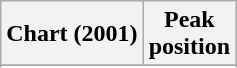<table class="wikitable sortable plainrowheaders">
<tr>
<th>Chart (2001)</th>
<th>Peak<br>position</th>
</tr>
<tr>
</tr>
<tr>
</tr>
<tr>
</tr>
</table>
